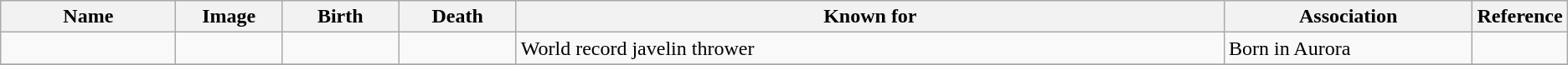<table class="wikitable sortable">
<tr>
<th scope="col" width="140">Name</th>
<th scope="col" width="80" class="unsortable">Image</th>
<th scope="col" width="90">Birth</th>
<th scope="col" width="90">Death</th>
<th scope="col" width="600" class="unsortable">Known for</th>
<th scope="col" width="200" class="unsortable">Association</th>
<th scope="col" width="30" class="unsortable">Reference</th>
</tr>
<tr>
<td></td>
<td></td>
<td align=right></td>
<td align=right></td>
<td>World record javelin thrower</td>
<td>Born in Aurora</td>
<td align="center"></td>
</tr>
<tr>
</tr>
</table>
